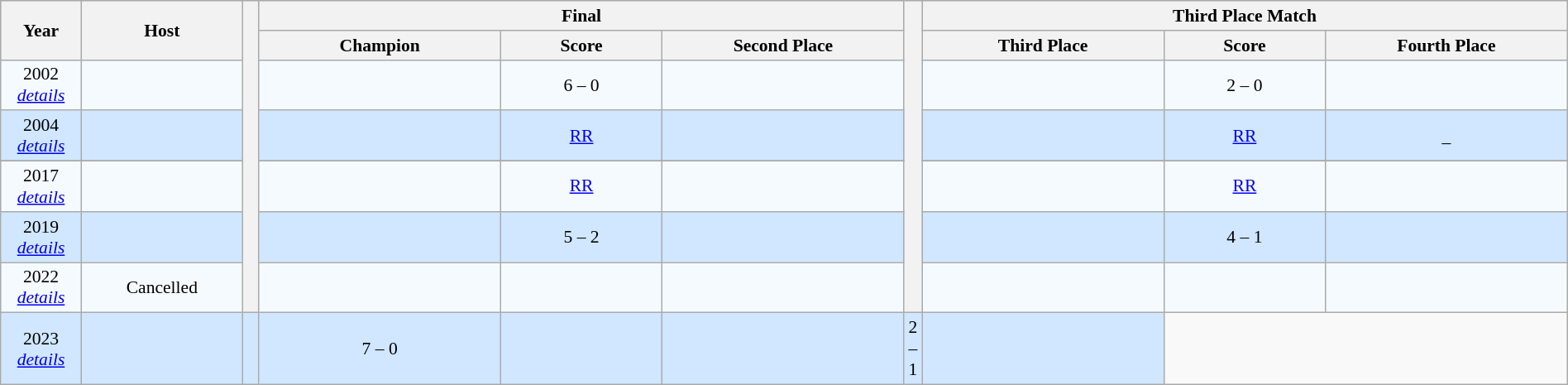<table class="wikitable" border=1 style="border-collapse:collapse; font-size:90%; text-align:center" cellpadding=3 cellspacing=0 width=100%>
<tr bgcolor=#C1D8FF>
<th rowspan=2 width=5%>Year</th>
<th rowspan=2 width=10%>Host</th>
<th width=1% rowspan=8 bgcolor=ffffff></th>
<th colspan=3>Final</th>
<th width=1% rowspan=8 bgcolor=ffffff></th>
<th colspan=3>Third Place Match</th>
</tr>
<tr bgcolor=#EFEFEF>
<th width=15%>Champion</th>
<th width=10%>Score</th>
<th width=15%>Second Place</th>
<th width=15%>Third Place</th>
<th width=10%>Score</th>
<th width=15%>Fourth Place</th>
</tr>
<tr bgcolor=#F5FAFF>
<td>2002 <br> <em><a href='#'>details</a></em></td>
<td></td>
<td><strong></strong></td>
<td>6 – 0</td>
<td></td>
<td></td>
<td>2 – 0</td>
<td></td>
</tr>
<tr bgcolor=#D0E7FF>
<td>2004 <br> <em><a href='#'>details</a></em></td>
<td></td>
<td><strong></strong></td>
<td><a href='#'>RR</a></td>
<td></td>
<td></td>
<td><a href='#'>RR</a></td>
<td>_</td>
</tr>
<tr>
</tr>
<tr bgcolor=#F5FAFF>
<td>2017 <br> <em><a href='#'>details</a></em></td>
<td></td>
<td><strong></strong></td>
<td><a href='#'>RR</a></td>
<td></td>
<td></td>
<td><a href='#'>RR</a></td>
<td></td>
</tr>
<tr bgcolor=#D0E7FF>
<td>2019 <br> <em><a href='#'>details</a></em></td>
<td></td>
<td><strong></strong></td>
<td>5 – 2</td>
<td></td>
<td></td>
<td>4 – 1</td>
<td></td>
</tr>
<tr bgcolor=#F5FAFF>
<td>2022 <br> <em><a href='#'>details</a></em></td>
<td>Cancelled</td>
<td></td>
<td></td>
<td></td>
<td></td>
<td></td>
<td></td>
</tr>
<tr bgcolor=#D0E7FF>
<td>2023 <br> <em><a href='#'>details</a></em></td>
<td></td>
<td><strong></strong></td>
<td>7 – 0</td>
<td></td>
<td></td>
<td>2 – 1</td>
<td></td>
</tr>
</table>
